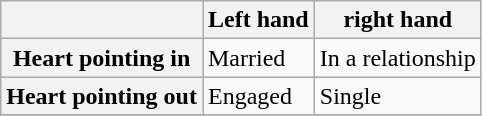<table class="wikitable floatright">
<tr>
<th></th>
<th>Left hand</th>
<th>right hand</th>
</tr>
<tr>
<th>Heart pointing in</th>
<td>Married</td>
<td>In a relationship</td>
</tr>
<tr>
<th>Heart pointing out</th>
<td>Engaged</td>
<td>Single</td>
</tr>
<tr>
</tr>
</table>
